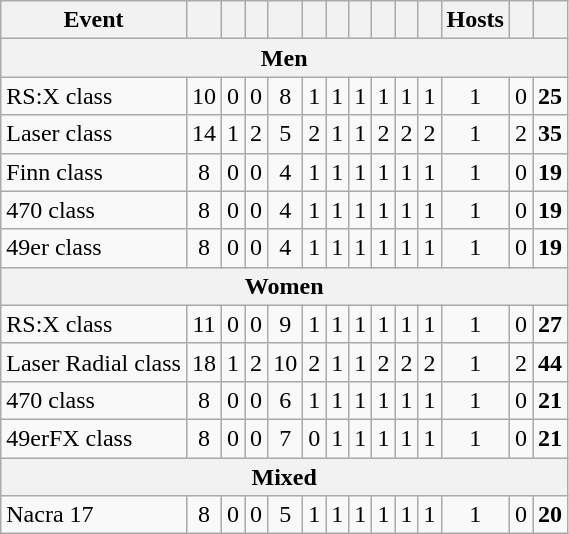<table class="wikitable">
<tr>
<th>Event</th>
<th></th>
<th></th>
<th></th>
<th></th>
<th></th>
<th></th>
<th></th>
<th></th>
<th></th>
<th></th>
<th>Hosts</th>
<th></th>
<th></th>
</tr>
<tr>
<th colspan=14>Men</th>
</tr>
<tr align=center>
<td align=left>RS:X class</td>
<td>10</td>
<td>0</td>
<td>0</td>
<td>8</td>
<td>1</td>
<td>1</td>
<td>1</td>
<td>1</td>
<td>1</td>
<td>1</td>
<td>1</td>
<td>0</td>
<td><strong>25</strong></td>
</tr>
<tr align=center>
<td align=left>Laser class</td>
<td>14</td>
<td>1</td>
<td>2</td>
<td>5</td>
<td>2</td>
<td>1</td>
<td>1</td>
<td>2</td>
<td>2</td>
<td>2</td>
<td>1</td>
<td>2</td>
<td><strong>35</strong></td>
</tr>
<tr align=center>
<td align=left>Finn class</td>
<td>8</td>
<td>0</td>
<td>0</td>
<td>4</td>
<td>1</td>
<td>1</td>
<td>1</td>
<td>1</td>
<td>1</td>
<td>1</td>
<td>1</td>
<td>0</td>
<td><strong>19</strong></td>
</tr>
<tr align=center>
<td align=left>470 class</td>
<td>8</td>
<td>0</td>
<td>0</td>
<td>4</td>
<td>1</td>
<td>1</td>
<td>1</td>
<td>1</td>
<td>1</td>
<td>1</td>
<td>1</td>
<td>0</td>
<td><strong>19</strong></td>
</tr>
<tr align=center>
<td align=left>49er class</td>
<td>8</td>
<td>0</td>
<td>0</td>
<td>4</td>
<td>1</td>
<td>1</td>
<td>1</td>
<td>1</td>
<td>1</td>
<td>1</td>
<td>1</td>
<td>0</td>
<td><strong>19</strong></td>
</tr>
<tr>
<th colspan=14>Women</th>
</tr>
<tr align=center>
<td align=left>RS:X class</td>
<td>11</td>
<td>0</td>
<td>0</td>
<td>9</td>
<td>1</td>
<td>1</td>
<td>1</td>
<td>1</td>
<td>1</td>
<td>1</td>
<td>1</td>
<td>0</td>
<td><strong>27</strong></td>
</tr>
<tr align=center>
<td align=left>Laser Radial class</td>
<td>18</td>
<td>1</td>
<td>2</td>
<td>10</td>
<td>2</td>
<td>1</td>
<td>1</td>
<td>2</td>
<td>2</td>
<td>2</td>
<td>1</td>
<td>2</td>
<td><strong>44</strong></td>
</tr>
<tr align=center>
<td align=left>470 class</td>
<td>8</td>
<td>0</td>
<td>0</td>
<td>6</td>
<td>1</td>
<td>1</td>
<td>1</td>
<td>1</td>
<td>1</td>
<td>1</td>
<td>1</td>
<td>0</td>
<td><strong>21</strong></td>
</tr>
<tr align=center>
<td align=left>49erFX class</td>
<td>8</td>
<td>0</td>
<td>0</td>
<td>7</td>
<td>0</td>
<td>1</td>
<td>1</td>
<td>1</td>
<td>1</td>
<td>1</td>
<td>1</td>
<td>0</td>
<td><strong>21</strong></td>
</tr>
<tr>
<th colspan=14>Mixed</th>
</tr>
<tr align=center>
<td align=left>Nacra 17</td>
<td>8</td>
<td>0</td>
<td>0</td>
<td>5</td>
<td>1</td>
<td>1</td>
<td>1</td>
<td>1</td>
<td>1</td>
<td>1</td>
<td>1</td>
<td>0</td>
<td><strong>20</strong></td>
</tr>
</table>
